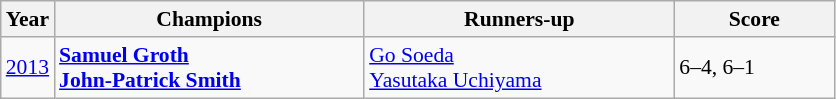<table class="wikitable" style="font-size:90%">
<tr>
<th>Year</th>
<th width="200">Champions</th>
<th width="200">Runners-up</th>
<th width="100">Score</th>
</tr>
<tr>
<td><a href='#'>2013</a></td>
<td> <strong><a href='#'>Samuel Groth</a></strong> <br>  <strong><a href='#'>John-Patrick Smith</a></strong></td>
<td> <a href='#'>Go Soeda</a> <br>  <a href='#'>Yasutaka Uchiyama</a></td>
<td>6–4, 6–1</td>
</tr>
</table>
